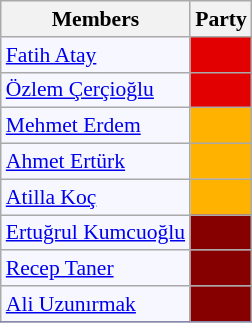<table class=wikitable style="border:1px solid #8888aa; background-color:#f7f8ff; padding:0px; font-size:90%;">
<tr>
<th>Members</th>
<th colspan="2">Party</th>
</tr>
<tr>
<td><a href='#'>Fatih Atay</a></td>
<td style="background: #e30000"></td>
</tr>
<tr>
<td><a href='#'>Özlem Çerçioğlu</a></td>
<td style="background: #e30000"></td>
</tr>
<tr>
<td><a href='#'>Mehmet Erdem</a></td>
<td style="background: #ffb300"></td>
</tr>
<tr>
<td><a href='#'>Ahmet Ertürk</a></td>
<td style="background: #ffb300"></td>
</tr>
<tr>
<td><a href='#'>Atilla Koç</a></td>
<td style="background: #ffb300"></td>
</tr>
<tr>
<td><a href='#'>Ertuğrul Kumcuoğlu</a></td>
<td style="background: #870000"></td>
</tr>
<tr>
<td><a href='#'>Recep Taner</a></td>
<td style="background: #870000"></td>
</tr>
<tr>
<td><a href='#'>Ali Uzunırmak</a></td>
<td style="background: #870000"></td>
</tr>
<tr>
</tr>
</table>
